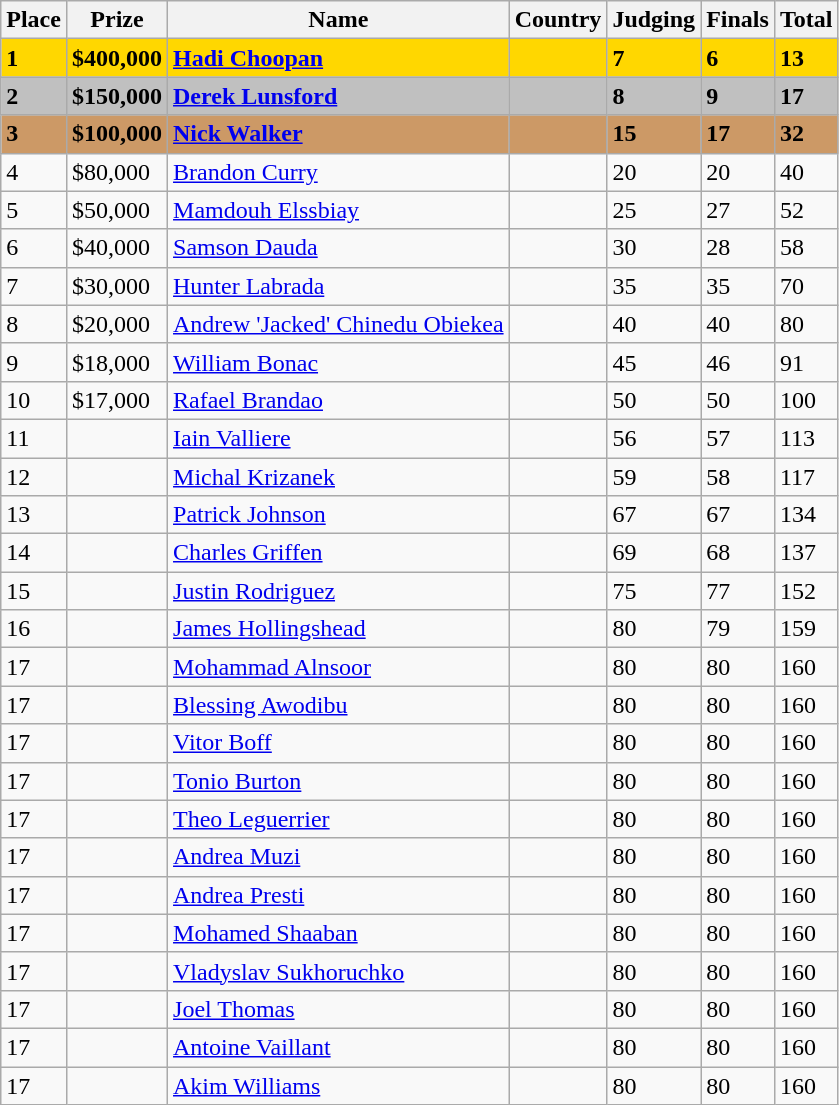<table class="wikitable">
<tr>
<th>Place</th>
<th>Prize</th>
<th>Name</th>
<th>Country</th>
<th>Judging</th>
<th>Finals</th>
<th>Total</th>
</tr>
<tr style="font-weight: bold; background: gold;">
<td>1</td>
<td>$400,000</td>
<td><a href='#'>Hadi Choopan</a></td>
<td></td>
<td>7</td>
<td>6</td>
<td>13</td>
</tr>
<tr style="font-weight: bold; background: silver;">
<td>2</td>
<td>$150,000</td>
<td><a href='#'>Derek Lunsford</a></td>
<td></td>
<td>8</td>
<td>9</td>
<td>17</td>
</tr>
<tr style="font-weight: bold; background-color:#C96;">
<td>3</td>
<td>$100,000</td>
<td><a href='#'>Nick Walker</a></td>
<td></td>
<td>15</td>
<td>17</td>
<td>32</td>
</tr>
<tr>
<td>4</td>
<td>$80,000</td>
<td><a href='#'>Brandon Curry</a></td>
<td></td>
<td>20</td>
<td>20</td>
<td>40</td>
</tr>
<tr>
<td>5</td>
<td>$50,000</td>
<td><a href='#'>Mamdouh Elssbiay</a></td>
<td></td>
<td>25</td>
<td>27</td>
<td>52</td>
</tr>
<tr>
<td>6</td>
<td>$40,000</td>
<td><a href='#'>Samson Dauda</a></td>
<td></td>
<td>30</td>
<td>28</td>
<td>58</td>
</tr>
<tr>
<td>7</td>
<td>$30,000</td>
<td><a href='#'>Hunter Labrada</a></td>
<td></td>
<td>35</td>
<td>35</td>
<td>70</td>
</tr>
<tr>
<td>8</td>
<td>$20,000</td>
<td><a href='#'> Andrew 'Jacked' Chinedu Obiekea</a></td>
<td></td>
<td>40</td>
<td>40</td>
<td>80</td>
</tr>
<tr>
<td>9</td>
<td>$18,000</td>
<td><a href='#'>William Bonac</a></td>
<td></td>
<td>45</td>
<td>46</td>
<td>91</td>
</tr>
<tr>
<td>10</td>
<td>$17,000</td>
<td><a href='#'>Rafael Brandao</a></td>
<td></td>
<td>50</td>
<td>50</td>
<td>100</td>
</tr>
<tr>
<td>11</td>
<td></td>
<td><a href='#'>Iain Valliere</a></td>
<td></td>
<td>56</td>
<td>57</td>
<td>113</td>
</tr>
<tr>
<td>12</td>
<td></td>
<td><a href='#'>Michal Krizanek</a></td>
<td></td>
<td>59</td>
<td>58</td>
<td>117</td>
</tr>
<tr>
<td>13</td>
<td></td>
<td><a href='#'>Patrick Johnson</a></td>
<td></td>
<td>67</td>
<td>67</td>
<td>134</td>
</tr>
<tr>
<td>14</td>
<td></td>
<td><a href='#'>Charles Griffen</a></td>
<td></td>
<td>69</td>
<td>68</td>
<td>137</td>
</tr>
<tr>
<td>15</td>
<td></td>
<td><a href='#'>Justin Rodriguez</a></td>
<td></td>
<td>75</td>
<td>77</td>
<td>152</td>
</tr>
<tr>
<td>16</td>
<td></td>
<td><a href='#'>James Hollingshead</a></td>
<td></td>
<td>80</td>
<td>79</td>
<td>159</td>
</tr>
<tr>
<td>17</td>
<td></td>
<td><a href='#'>Mohammad Alnsoor</a></td>
<td></td>
<td>80</td>
<td>80</td>
<td>160</td>
</tr>
<tr>
<td>17</td>
<td></td>
<td><a href='#'>Blessing Awodibu</a></td>
<td></td>
<td>80</td>
<td>80</td>
<td>160</td>
</tr>
<tr>
<td>17</td>
<td></td>
<td><a href='#'>Vitor Boff</a></td>
<td></td>
<td>80</td>
<td>80</td>
<td>160</td>
</tr>
<tr>
<td>17</td>
<td></td>
<td><a href='#'>Tonio Burton</a></td>
<td></td>
<td>80</td>
<td>80</td>
<td>160</td>
</tr>
<tr>
<td>17</td>
<td></td>
<td><a href='#'>Theo Leguerrier</a></td>
<td></td>
<td>80</td>
<td>80</td>
<td>160</td>
</tr>
<tr>
<td>17</td>
<td></td>
<td><a href='#'>Andrea Muzi</a></td>
<td></td>
<td>80</td>
<td>80</td>
<td>160</td>
</tr>
<tr>
<td>17</td>
<td></td>
<td><a href='#'>Andrea Presti</a></td>
<td></td>
<td>80</td>
<td>80</td>
<td>160</td>
</tr>
<tr>
<td>17</td>
<td></td>
<td><a href='#'>Mohamed Shaaban</a></td>
<td></td>
<td>80</td>
<td>80</td>
<td>160</td>
</tr>
<tr>
<td>17</td>
<td></td>
<td><a href='#'>Vladyslav Sukhoruchko</a></td>
<td></td>
<td>80</td>
<td>80</td>
<td>160</td>
</tr>
<tr>
<td>17</td>
<td></td>
<td><a href='#'>Joel Thomas</a></td>
<td></td>
<td>80</td>
<td>80</td>
<td>160</td>
</tr>
<tr>
<td>17</td>
<td></td>
<td><a href='#'>Antoine Vaillant</a></td>
<td></td>
<td>80</td>
<td>80</td>
<td>160</td>
</tr>
<tr>
<td>17</td>
<td></td>
<td><a href='#'>Akim Williams</a></td>
<td></td>
<td>80</td>
<td>80</td>
<td>160</td>
</tr>
</table>
